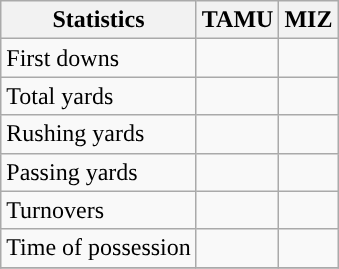<table class="wikitable" style="float: left;">
<tr>
<th>Statistics</th>
<th>TAMU</th>
<th>MIZ</th>
</tr>
<tr>
<td>First downs</td>
<td></td>
<td></td>
</tr>
<tr>
<td>Total yards</td>
<td></td>
<td></td>
</tr>
<tr>
<td>Rushing yards</td>
<td></td>
<td></td>
</tr>
<tr>
<td>Passing yards</td>
<td></td>
<td></td>
</tr>
<tr>
<td>Turnovers</td>
<td></td>
<td></td>
</tr>
<tr>
<td>Time of possession</td>
<td></td>
<td></td>
</tr>
<tr>
</tr>
</table>
